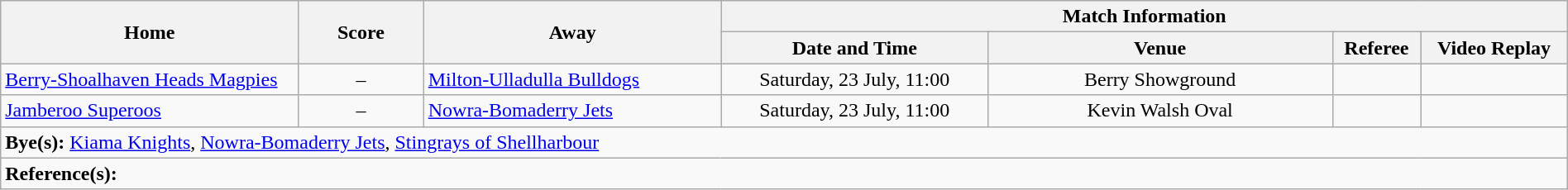<table class="wikitable" width="100% text-align:center;">
<tr>
<th rowspan="2" width="19%">Home</th>
<th rowspan="2" width="8%">Score</th>
<th rowspan="2" width="19%">Away</th>
<th colspan="4">Match Information</th>
</tr>
<tr bgcolor="#CCCCCC">
<th width="17%">Date and Time</th>
<th width="22%">Venue</th>
<th>Referee</th>
<th>Video Replay</th>
</tr>
<tr>
<td> <a href='#'>Berry-Shoalhaven Heads Magpies</a></td>
<td style="text-align:center;">–</td>
<td> <a href='#'>Milton-Ulladulla Bulldogs</a></td>
<td style="text-align:center;">Saturday, 23 July, 11:00</td>
<td style="text-align:center;">Berry Showground</td>
<td style="text-align:center;"></td>
<td style="text-align:center;"></td>
</tr>
<tr>
<td> <a href='#'>Jamberoo Superoos</a></td>
<td style="text-align:center;">–</td>
<td> <a href='#'>Nowra-Bomaderry Jets</a></td>
<td style="text-align:center;">Saturday, 23 July, 11:00</td>
<td style="text-align:center;">Kevin Walsh Oval</td>
<td style="text-align:center;"></td>
<td style="text-align:center;"></td>
</tr>
<tr>
<td colspan="7"><strong>Bye(s):</strong>  <a href='#'>Kiama Knights</a>,  <a href='#'>Nowra-Bomaderry Jets</a>,  <a href='#'>Stingrays of Shellharbour</a></td>
</tr>
<tr>
<td colspan="7"><strong>Reference(s):</strong></td>
</tr>
</table>
